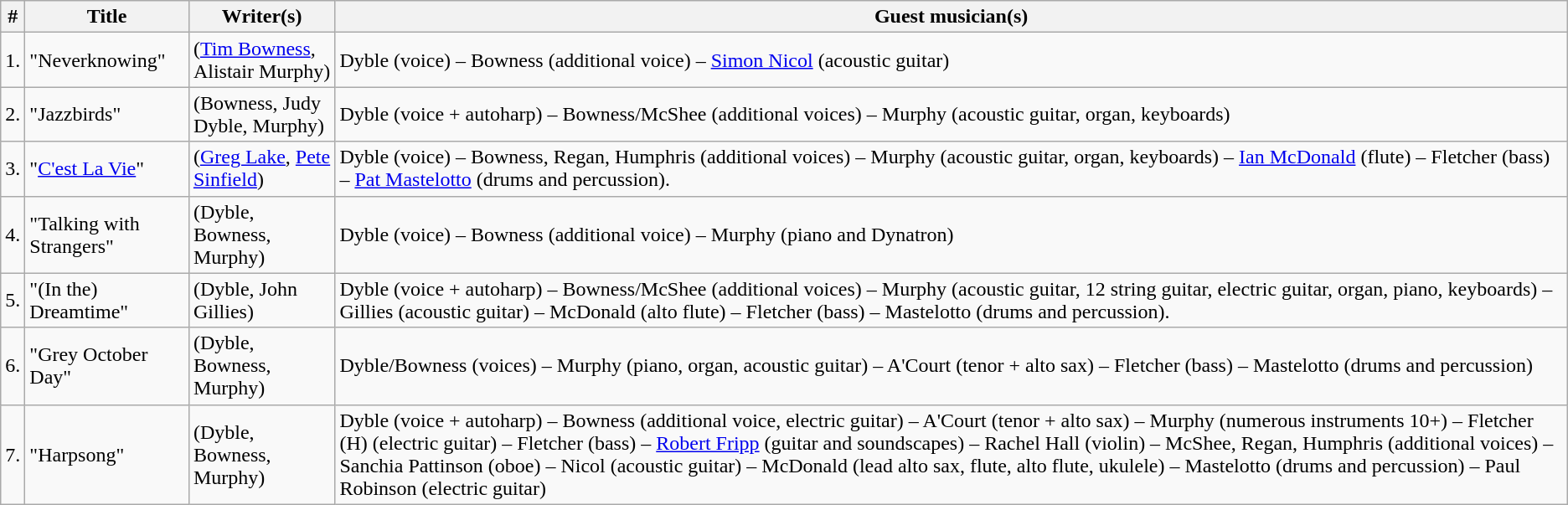<table class="wikitable">
<tr>
<th>#</th>
<th>Title</th>
<th>Writer(s)</th>
<th>Guest musician(s)</th>
</tr>
<tr>
<td>1.</td>
<td>"Neverknowing"</td>
<td>(<a href='#'>Tim Bowness</a>, Alistair Murphy)</td>
<td>Dyble (voice) – Bowness (additional voice) – <a href='#'>Simon Nicol</a> (acoustic guitar)</td>
</tr>
<tr>
<td>2.</td>
<td>"Jazzbirds"</td>
<td>(Bowness, Judy Dyble, Murphy)</td>
<td>Dyble (voice + autoharp) – Bowness/McShee (additional voices) – Murphy (acoustic guitar, organ, keyboards)</td>
</tr>
<tr>
<td>3.</td>
<td>"<a href='#'>C'est La Vie</a>"</td>
<td>(<a href='#'>Greg Lake</a>, <a href='#'>Pete Sinfield</a>)</td>
<td>Dyble (voice) – Bowness, Regan, Humphris (additional voices) – Murphy (acoustic guitar, organ, keyboards) – <a href='#'>Ian McDonald</a> (flute) – Fletcher (bass) – <a href='#'>Pat Mastelotto</a> (drums and percussion).</td>
</tr>
<tr>
<td>4.</td>
<td>"Talking with Strangers"</td>
<td>(Dyble, Bowness, Murphy)</td>
<td>Dyble (voice) – Bowness (additional voice) – Murphy (piano and Dynatron)</td>
</tr>
<tr>
<td>5.</td>
<td>"(In the) Dreamtime"</td>
<td>(Dyble, John Gillies)</td>
<td>Dyble (voice + autoharp) – Bowness/McShee (additional voices) – Murphy (acoustic guitar, 12 string guitar, electric guitar, organ, piano, keyboards) – Gillies (acoustic guitar) – McDonald (alto flute) – Fletcher (bass) – Mastelotto (drums and percussion).</td>
</tr>
<tr>
<td>6.</td>
<td>"Grey October Day"</td>
<td>(Dyble, Bowness, Murphy)</td>
<td>Dyble/Bowness (voices) – Murphy (piano, organ, acoustic guitar) – A'Court (tenor + alto sax) – Fletcher (bass) – Mastelotto (drums and percussion)</td>
</tr>
<tr>
<td>7.</td>
<td>"Harpsong"</td>
<td>(Dyble, Bowness, Murphy)</td>
<td>Dyble (voice + autoharp) – Bowness (additional voice, electric guitar) – A'Court (tenor + alto sax) – Murphy (numerous instruments 10+) – Fletcher (H) (electric guitar) – Fletcher (bass) – <a href='#'>Robert Fripp</a> (guitar and soundscapes) – Rachel Hall (violin) – McShee, Regan, Humphris (additional voices) – Sanchia Pattinson (oboe) – Nicol (acoustic guitar) – McDonald (lead alto sax, flute, alto flute, ukulele) – Mastelotto (drums and percussion) – Paul Robinson (electric guitar)</td>
</tr>
</table>
